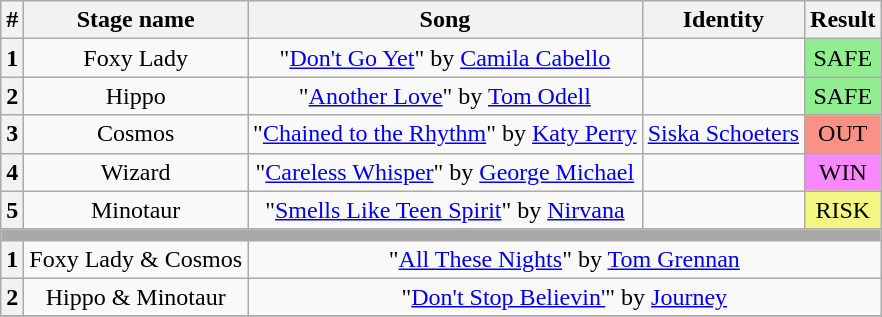<table class="wikitable plainrowheaders" style="text-align: center;">
<tr>
<th>#</th>
<th>Stage name</th>
<th>Song</th>
<th>Identity</th>
<th>Result</th>
</tr>
<tr>
<th>1</th>
<td>Foxy Lady</td>
<td>"<a href='#'>Don't Go Yet</a>" by <a href='#'>Camila Cabello</a></td>
<td></td>
<td bgcolor=lightgreen>SAFE</td>
</tr>
<tr>
<th>2</th>
<td>Hippo</td>
<td>"<a href='#'>Another Love</a>" by <a href='#'>Tom Odell</a></td>
<td></td>
<td bgcolor=lightgreen>SAFE</td>
</tr>
<tr>
<th>3</th>
<td>Cosmos</td>
<td>"<a href='#'>Chained to the Rhythm</a>" by <a href='#'>Katy Perry</a></td>
<td><a href='#'>Siska Schoeters</a></td>
<td bgcolor="#F99185">OUT</td>
</tr>
<tr>
<th>4</th>
<td>Wizard</td>
<td>"<a href='#'>Careless Whisper</a>" by <a href='#'>George Michael</a></td>
<td></td>
<td bgcolor="#F888FD">WIN</td>
</tr>
<tr>
<th>5</th>
<td>Minotaur</td>
<td>"<a href='#'>Smells Like Teen Spirit</a>" by <a href='#'>Nirvana</a></td>
<td></td>
<td bgcolor=#F3F781>RISK</td>
</tr>
<tr>
<td colspan="5" style="background:darkgray"></td>
</tr>
<tr>
<th>1</th>
<td>Foxy Lady & Cosmos</td>
<td colspan="4">"<a href='#'>All These Nights</a>" by <a href='#'>Tom Grennan</a></td>
</tr>
<tr>
<th>2</th>
<td>Hippo & Minotaur</td>
<td colspan="4">"<a href='#'>Don't Stop Believin'</a>" by <a href='#'>Journey</a></td>
</tr>
<tr>
</tr>
</table>
